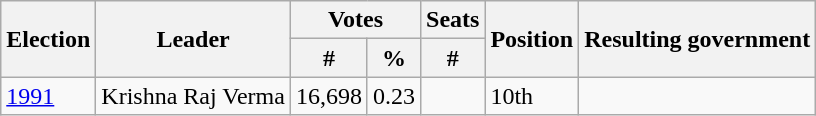<table class="wikitable">
<tr>
<th rowspan="2">Election</th>
<th rowspan="2">Leader</th>
<th colspan="2">Votes</th>
<th>Seats</th>
<th rowspan="2">Position</th>
<th rowspan="2">Resulting government</th>
</tr>
<tr>
<th>#</th>
<th>%</th>
<th>#</th>
</tr>
<tr>
<td><a href='#'>1991</a></td>
<td>Krishna Raj Verma</td>
<td>16,698</td>
<td>0.23</td>
<td style="text-align:center;"></td>
<td>10th</td>
<td></td>
</tr>
</table>
